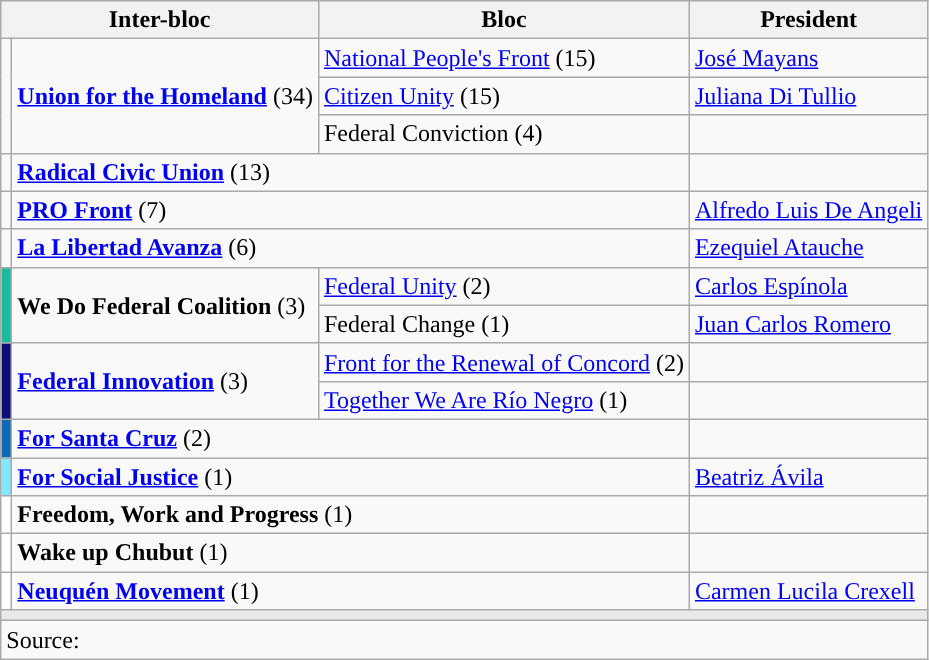<table class="wikitable">
<tr>
<th colspan="2">Inter-bloc</th>
<th>Bloc</th>
<th>President</th>
</tr>
<tr>
<td rowspan="3" style="background-color: "></td>
<td rowspan="3"><strong><a href='#'>Union for the Homeland</a></strong> (34)</td>
<td><a href='#'>National People's Front</a> (15)</td>
<td><a href='#'>José Mayans</a></td>
</tr>
<tr>
<td><a href='#'>Citizen Unity</a> (15)</td>
<td><a href='#'>Juliana Di Tullio</a></td>
</tr>
<tr>
<td>Federal Conviction (4)</td>
<td></td>
</tr>
<tr>
<td style="background-color:"></td>
<td colspan="2"><strong><a href='#'>Radical Civic Union</a></strong> (13)</td>
<td></td>
</tr>
<tr>
<td style="background-color:"></td>
<td colspan="2"><strong><a href='#'>PRO Front</a></strong> (7)</td>
<td><a href='#'>Alfredo Luis De Angeli</a></td>
</tr>
<tr>
<td style="background-color:"></td>
<td colspan="2"><strong><a href='#'>La Libertad Avanza</a></strong> (6)</td>
<td><a href='#'>Ezequiel Atauche</a></td>
</tr>
<tr>
<td rowspan="2" style="background-color:#19bc9d"></td>
<td rowspan="2"><strong>We Do Federal Coalition</strong> (3)</td>
<td><a href='#'>Federal Unity</a> (2)</td>
<td><a href='#'>Carlos Espínola</a></td>
</tr>
<tr>
<td>Federal Change (1)</td>
<td><a href='#'>Juan Carlos Romero</a></td>
</tr>
<tr>
<td rowspan="2" style="background-color:#0a1172"></td>
<td rowspan="2"><strong><a href='#'>Federal Innovation</a></strong> (3)</td>
<td><a href='#'>Front for the Renewal of Concord</a> (2)</td>
<td></td>
</tr>
<tr>
<td><a href='#'>Together We Are Río Negro</a> (1)</td>
<td></td>
</tr>
<tr>
<td style="background-color:#0d69b4"></td>
<td colspan="2"><strong><a href='#'>For Santa Cruz</a></strong> (2)</td>
<td></td>
</tr>
<tr>
<td style="background-color:#84e6ff"></td>
<td colspan="2"><strong><a href='#'>For Social Justice</a></strong> (1)</td>
<td><a href='#'>Beatriz Ávila</a></td>
</tr>
<tr>
<td style="background-color:#FFFFFF"></td>
<td colspan="2"><strong>Freedom, Work and Progress</strong> (1)</td>
<td></td>
</tr>
<tr>
<td style="background-color:#FFFFFF"></td>
<td colspan="2"><strong>Wake up Chubut</strong> (1)</td>
<td></td>
</tr>
<tr>
<td style="background-color:#FFFFFF"></td>
<td colspan="2"><strong><a href='#'>Neuquén Movement</a></strong> (1)</td>
<td><a href='#'>Carmen Lucila Crexell</a></td>
</tr>
<tr>
<td colspan="4" bgcolor="#E9E9E9"></td>
</tr>
<tr>
<td colspan="4">Source:  </td>
</tr>
</table>
